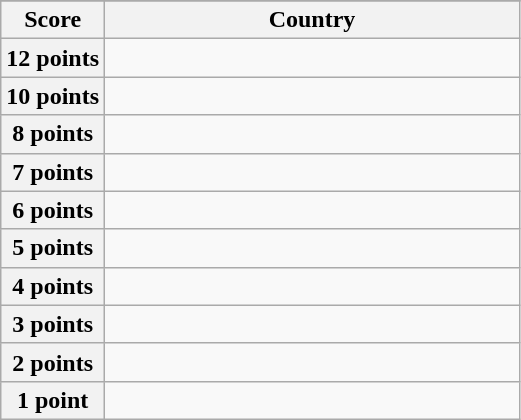<table class="wikitable">
<tr>
</tr>
<tr>
<th scope="col" width="20%">Score</th>
<th scope="col">Country</th>
</tr>
<tr>
<th scope="row">12 points</th>
<td></td>
</tr>
<tr>
<th scope="row">10 points</th>
<td></td>
</tr>
<tr>
<th scope="row">8 points</th>
<td></td>
</tr>
<tr>
<th scope="row">7 points</th>
<td></td>
</tr>
<tr>
<th scope="row">6 points</th>
<td></td>
</tr>
<tr>
<th scope="row">5 points</th>
<td></td>
</tr>
<tr>
<th scope="row">4 points</th>
<td></td>
</tr>
<tr>
<th scope="row">3 points</th>
<td></td>
</tr>
<tr>
<th scope="row">2 points</th>
<td></td>
</tr>
<tr>
<th scope="row">1 point</th>
<td></td>
</tr>
</table>
